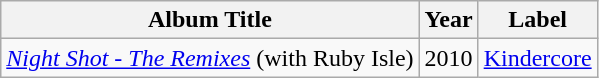<table class="wikitable">
<tr>
<th>Album Title</th>
<th>Year</th>
<th>Label</th>
</tr>
<tr>
<td><em><a href='#'>Night Shot - The Remixes</a></em> (with Ruby Isle)</td>
<td>2010</td>
<td><a href='#'>Kindercore</a></td>
</tr>
</table>
